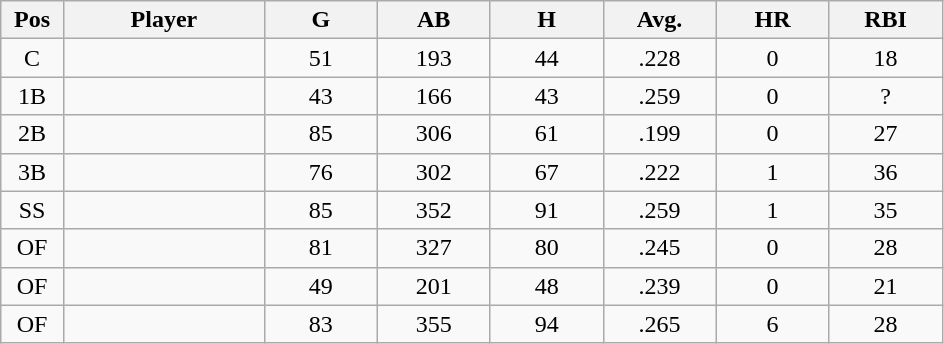<table class="wikitable sortable">
<tr>
<th bgcolor="#DDDDFF" width="5%">Pos</th>
<th bgcolor="#DDDDFF" width="16%">Player</th>
<th bgcolor="#DDDDFF" width="9%">G</th>
<th bgcolor="#DDDDFF" width="9%">AB</th>
<th bgcolor="#DDDDFF" width="9%">H</th>
<th bgcolor="#DDDDFF" width="9%">Avg.</th>
<th bgcolor="#DDDDFF" width="9%">HR</th>
<th bgcolor="#DDDDFF" width="9%">RBI</th>
</tr>
<tr align="center">
<td>C</td>
<td></td>
<td>51</td>
<td>193</td>
<td>44</td>
<td>.228</td>
<td>0</td>
<td>18</td>
</tr>
<tr align="center">
<td>1B</td>
<td></td>
<td>43</td>
<td>166</td>
<td>43</td>
<td>.259</td>
<td>0</td>
<td>?</td>
</tr>
<tr align="center">
<td>2B</td>
<td></td>
<td>85</td>
<td>306</td>
<td>61</td>
<td>.199</td>
<td>0</td>
<td>27</td>
</tr>
<tr align="center">
<td>3B</td>
<td></td>
<td>76</td>
<td>302</td>
<td>67</td>
<td>.222</td>
<td>1</td>
<td>36</td>
</tr>
<tr align="center">
<td>SS</td>
<td></td>
<td>85</td>
<td>352</td>
<td>91</td>
<td>.259</td>
<td>1</td>
<td>35</td>
</tr>
<tr align="center">
<td>OF</td>
<td></td>
<td>81</td>
<td>327</td>
<td>80</td>
<td>.245</td>
<td>0</td>
<td>28</td>
</tr>
<tr align="center">
<td>OF</td>
<td></td>
<td>49</td>
<td>201</td>
<td>48</td>
<td>.239</td>
<td>0</td>
<td>21</td>
</tr>
<tr align="center">
<td>OF</td>
<td></td>
<td>83</td>
<td>355</td>
<td>94</td>
<td>.265</td>
<td>6</td>
<td>28</td>
</tr>
</table>
